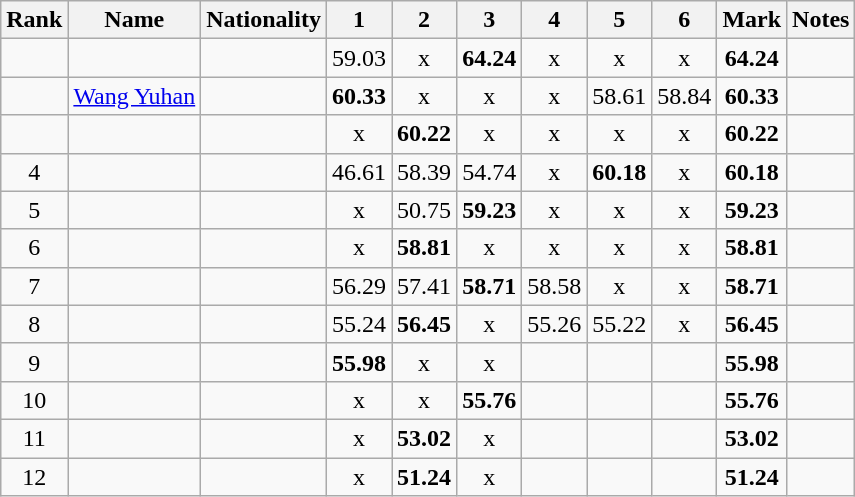<table class="wikitable sortable" style="text-align:center">
<tr>
<th>Rank</th>
<th>Name</th>
<th>Nationality</th>
<th>1</th>
<th>2</th>
<th>3</th>
<th>4</th>
<th>5</th>
<th>6</th>
<th>Mark</th>
<th>Notes</th>
</tr>
<tr>
<td></td>
<td align=left></td>
<td align=left></td>
<td>59.03</td>
<td>x</td>
<td><strong>64.24</strong></td>
<td>x</td>
<td>x</td>
<td>x</td>
<td><strong>64.24</strong></td>
<td></td>
</tr>
<tr>
<td></td>
<td align=left><a href='#'>Wang Yuhan</a></td>
<td align=left></td>
<td><strong>60.33</strong></td>
<td>x</td>
<td>x</td>
<td>x</td>
<td>58.61</td>
<td>58.84</td>
<td><strong>60.33</strong></td>
<td></td>
</tr>
<tr>
<td></td>
<td align=left></td>
<td align=left></td>
<td>x</td>
<td><strong>60.22</strong></td>
<td>x</td>
<td>x</td>
<td>x</td>
<td>x</td>
<td><strong>60.22</strong></td>
<td></td>
</tr>
<tr>
<td>4</td>
<td align=left></td>
<td align=left></td>
<td>46.61</td>
<td>58.39</td>
<td>54.74</td>
<td>x</td>
<td><strong>60.18</strong></td>
<td>x</td>
<td><strong>60.18</strong></td>
<td></td>
</tr>
<tr>
<td>5</td>
<td align=left></td>
<td align=left></td>
<td>x</td>
<td>50.75</td>
<td><strong>59.23</strong></td>
<td>x</td>
<td>x</td>
<td>x</td>
<td><strong>59.23</strong></td>
<td></td>
</tr>
<tr>
<td>6</td>
<td align=left></td>
<td align=left></td>
<td>x</td>
<td><strong>58.81</strong></td>
<td>x</td>
<td>x</td>
<td>x</td>
<td>x</td>
<td><strong>58.81</strong></td>
<td></td>
</tr>
<tr>
<td>7</td>
<td align=left></td>
<td align=left></td>
<td>56.29</td>
<td>57.41</td>
<td><strong>58.71</strong></td>
<td>58.58</td>
<td>x</td>
<td>x</td>
<td><strong>58.71</strong></td>
<td></td>
</tr>
<tr>
<td>8</td>
<td align=left></td>
<td align=left></td>
<td>55.24</td>
<td><strong>56.45</strong></td>
<td>x</td>
<td>55.26</td>
<td>55.22</td>
<td>x</td>
<td><strong>56.45</strong></td>
<td></td>
</tr>
<tr>
<td>9</td>
<td align=left></td>
<td align=left></td>
<td><strong>55.98</strong></td>
<td>x</td>
<td>x</td>
<td></td>
<td></td>
<td></td>
<td><strong>55.98</strong></td>
<td></td>
</tr>
<tr>
<td>10</td>
<td align=left></td>
<td align=left></td>
<td>x</td>
<td>x</td>
<td><strong>55.76</strong></td>
<td></td>
<td></td>
<td></td>
<td><strong>55.76</strong></td>
<td></td>
</tr>
<tr>
<td>11</td>
<td align=left></td>
<td align=left></td>
<td>x</td>
<td><strong>53.02</strong></td>
<td>x</td>
<td></td>
<td></td>
<td></td>
<td><strong>53.02</strong></td>
<td></td>
</tr>
<tr>
<td>12</td>
<td align=left></td>
<td align=left></td>
<td>x</td>
<td><strong>51.24</strong></td>
<td>x</td>
<td></td>
<td></td>
<td></td>
<td><strong>51.24</strong></td>
<td></td>
</tr>
</table>
